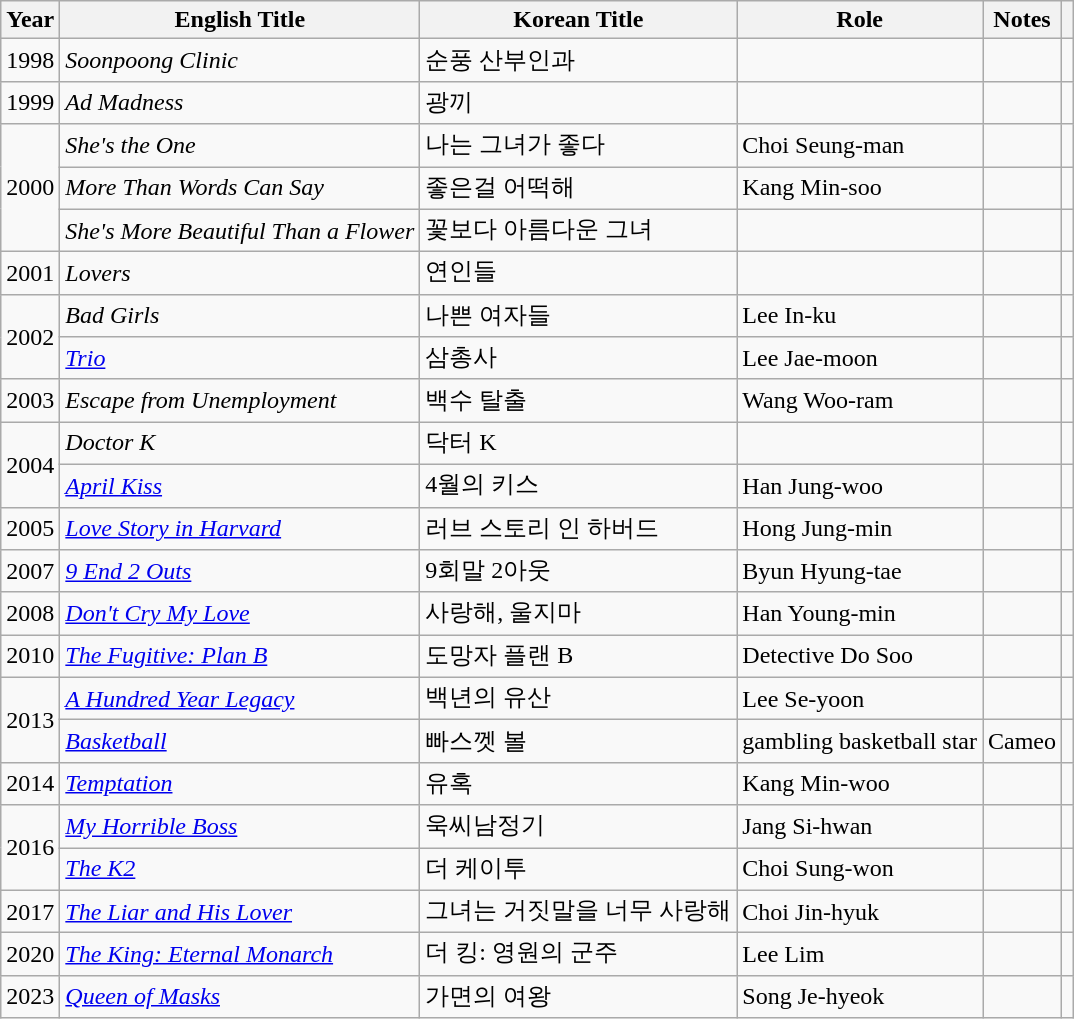<table class="wikitable">
<tr>
<th>Year</th>
<th>English Title</th>
<th>Korean Title</th>
<th>Role</th>
<th>Notes</th>
<th></th>
</tr>
<tr>
<td>1998</td>
<td><em>Soonpoong Clinic</em></td>
<td>순풍 산부인과</td>
<td></td>
<td></td>
<td></td>
</tr>
<tr>
<td>1999</td>
<td><em>Ad Madness</em></td>
<td>광끼</td>
<td></td>
<td></td>
<td></td>
</tr>
<tr>
<td rowspan=3>2000</td>
<td><em>She's the One</em></td>
<td>나는 그녀가 좋다</td>
<td>Choi Seung-man</td>
<td></td>
<td></td>
</tr>
<tr>
<td><em>More Than Words Can Say</em></td>
<td>좋은걸 어떡해</td>
<td>Kang Min-soo</td>
<td></td>
<td></td>
</tr>
<tr>
<td><em>She's More Beautiful Than a Flower</em></td>
<td>꽃보다 아름다운 그녀</td>
<td></td>
<td></td>
<td></td>
</tr>
<tr>
<td>2001</td>
<td><em>Lovers</em></td>
<td>연인들</td>
<td></td>
<td></td>
<td></td>
</tr>
<tr>
<td rowspan=2>2002</td>
<td><em>Bad Girls</em></td>
<td>나쁜 여자들</td>
<td>Lee In-ku</td>
<td></td>
<td></td>
</tr>
<tr>
<td><em><a href='#'>Trio</a></em></td>
<td>삼총사</td>
<td>Lee Jae-moon</td>
<td></td>
<td></td>
</tr>
<tr>
<td>2003</td>
<td><em>Escape from Unemployment</em></td>
<td>백수 탈출</td>
<td>Wang Woo-ram</td>
<td></td>
<td></td>
</tr>
<tr>
<td rowspan=2>2004</td>
<td><em>Doctor K</em></td>
<td>닥터 K</td>
<td></td>
<td></td>
<td></td>
</tr>
<tr>
<td><em><a href='#'>April Kiss</a></em></td>
<td>4월의 키스</td>
<td>Han Jung-woo</td>
<td></td>
<td></td>
</tr>
<tr>
<td>2005</td>
<td><em><a href='#'>Love Story in Harvard</a></em></td>
<td>러브 스토리 인 하버드</td>
<td>Hong Jung-min</td>
<td></td>
<td></td>
</tr>
<tr>
<td>2007</td>
<td><em><a href='#'>9 End 2 Outs</a></em></td>
<td>9회말 2아웃</td>
<td>Byun Hyung-tae</td>
<td></td>
<td></td>
</tr>
<tr>
<td>2008</td>
<td><em><a href='#'>Don't Cry My Love</a></em></td>
<td>사랑해, 울지마</td>
<td>Han Young-min</td>
<td></td>
<td></td>
</tr>
<tr>
<td>2010</td>
<td><em><a href='#'>The Fugitive: Plan B</a></em></td>
<td>도망자 플랜 B</td>
<td>Detective Do Soo</td>
<td></td>
<td></td>
</tr>
<tr>
<td rowspan=2>2013</td>
<td><em><a href='#'>A Hundred Year Legacy</a></em></td>
<td>백년의 유산</td>
<td>Lee Se-yoon</td>
<td></td>
<td></td>
</tr>
<tr>
<td><em><a href='#'>Basketball</a></em></td>
<td>빠스껫 볼</td>
<td>gambling basketball star</td>
<td>Cameo</td>
<td></td>
</tr>
<tr>
<td>2014</td>
<td><em><a href='#'>Temptation</a></em></td>
<td>유혹</td>
<td>Kang Min-woo</td>
<td></td>
<td></td>
</tr>
<tr>
<td rowspan=2>2016</td>
<td><em><a href='#'>My Horrible Boss</a></em></td>
<td>욱씨남정기</td>
<td>Jang Si-hwan</td>
<td></td>
<td></td>
</tr>
<tr>
<td><em><a href='#'>The K2</a></em></td>
<td>더 케이투</td>
<td>Choi Sung-won</td>
<td></td>
<td></td>
</tr>
<tr>
<td>2017</td>
<td><em><a href='#'>The Liar and His Lover</a></em></td>
<td>그녀는 거짓말을 너무 사랑해</td>
<td>Choi Jin-hyuk</td>
<td></td>
<td></td>
</tr>
<tr>
<td>2020</td>
<td><em><a href='#'>The King: Eternal Monarch</a></em></td>
<td>더 킹: 영원의 군주</td>
<td>Lee Lim</td>
<td></td>
<td></td>
</tr>
<tr>
<td>2023</td>
<td><em><a href='#'>Queen of Masks</a></em></td>
<td>가면의 여왕</td>
<td>Song Je-hyeok</td>
<td></td>
<td></td>
</tr>
</table>
